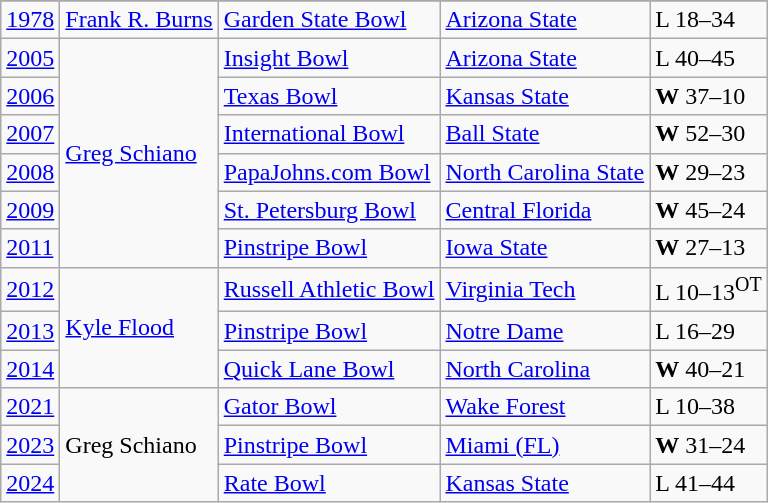<table class="wikitable">
<tr>
</tr>
<tr>
<td><a href='#'>1978</a></td>
<td><a href='#'>Frank R. Burns</a></td>
<td><a href='#'>Garden State Bowl</a></td>
<td><a href='#'>Arizona State</a></td>
<td>L 18–34</td>
</tr>
<tr>
<td><a href='#'>2005</a></td>
<td rowspan="6"><a href='#'>Greg Schiano</a></td>
<td><a href='#'>Insight Bowl</a></td>
<td><a href='#'>Arizona State</a></td>
<td>L 40–45</td>
</tr>
<tr>
<td><a href='#'>2006</a></td>
<td><a href='#'>Texas Bowl</a></td>
<td><a href='#'>Kansas State</a></td>
<td><strong>W</strong> 37–10</td>
</tr>
<tr>
<td><a href='#'>2007</a></td>
<td><a href='#'>International Bowl</a></td>
<td><a href='#'>Ball State</a></td>
<td><strong>W</strong> 52–30</td>
</tr>
<tr>
<td><a href='#'>2008</a></td>
<td><a href='#'>PapaJohns.com Bowl</a></td>
<td><a href='#'>North Carolina State</a></td>
<td><strong>W</strong> 29–23</td>
</tr>
<tr>
<td><a href='#'>2009</a></td>
<td><a href='#'>St. Petersburg Bowl</a></td>
<td><a href='#'>Central Florida</a></td>
<td><strong>W</strong> 45–24</td>
</tr>
<tr>
<td><a href='#'>2011</a></td>
<td><a href='#'>Pinstripe Bowl</a></td>
<td><a href='#'>Iowa State</a></td>
<td><strong>W</strong> 27–13</td>
</tr>
<tr>
<td><a href='#'>2012</a></td>
<td rowspan="3"><a href='#'>Kyle Flood</a></td>
<td><a href='#'>Russell Athletic Bowl</a></td>
<td><a href='#'>Virginia Tech</a></td>
<td>L 10–13<sup>OT</sup></td>
</tr>
<tr>
<td><a href='#'>2013</a></td>
<td><a href='#'>Pinstripe Bowl</a></td>
<td><a href='#'>Notre Dame</a></td>
<td>L 16–29</td>
</tr>
<tr>
<td><a href='#'>2014</a></td>
<td><a href='#'>Quick Lane Bowl</a></td>
<td><a href='#'>North Carolina</a></td>
<td><strong>W</strong> 40–21</td>
</tr>
<tr>
<td><a href='#'>2021</a></td>
<td rowspan="3">Greg Schiano</td>
<td><a href='#'>Gator Bowl</a></td>
<td><a href='#'>Wake Forest</a></td>
<td>L 10–38</td>
</tr>
<tr>
<td><a href='#'>2023</a></td>
<td><a href='#'>Pinstripe Bowl</a></td>
<td><a href='#'>Miami (FL)</a></td>
<td><strong>W</strong> 31–24</td>
</tr>
<tr>
<td><a href='#'>2024</a></td>
<td><a href='#'>Rate Bowl</a></td>
<td><a href='#'>Kansas State</a></td>
<td>L 41–44</td>
</tr>
</table>
